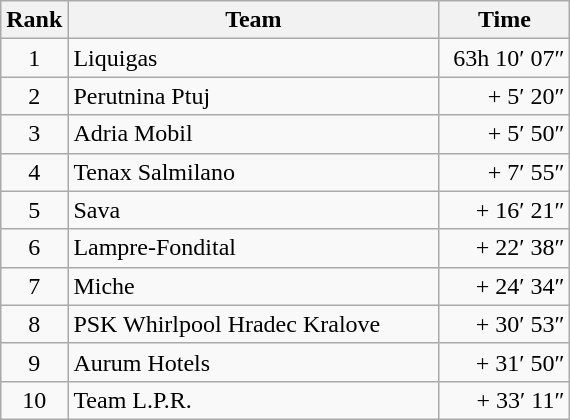<table class="wikitable">
<tr>
<th>Rank</th>
<th>Team</th>
<th>Time</th>
</tr>
<tr>
<td align=center>1</td>
<td width=240> Liquigas</td>
<td width=80 align=right>63h 10′ 07″</td>
</tr>
<tr>
<td align=center>2</td>
<td> Perutnina Ptuj</td>
<td align=right>+ 5′ 20″</td>
</tr>
<tr>
<td align=center>3</td>
<td> Adria Mobil</td>
<td align=right>+ 5′ 50″</td>
</tr>
<tr>
<td align=center>4</td>
<td width=190> Tenax Salmilano</td>
<td width=50 align=right>+ 7′ 55″</td>
</tr>
<tr>
<td align=center>5</td>
<td> Sava</td>
<td align=right>+ 16′ 21″</td>
</tr>
<tr>
<td align=center>6</td>
<td> Lampre-Fondital</td>
<td align=right>+ 22′ 38″</td>
</tr>
<tr>
<td align=center>7</td>
<td> Miche</td>
<td align=right>+ 24′ 34″</td>
</tr>
<tr>
<td align=center>8</td>
<td> PSK Whirlpool Hradec Kralove</td>
<td align=right>+ 30′ 53″</td>
</tr>
<tr>
<td align=center>9</td>
<td> Aurum Hotels</td>
<td align=right>+ 31′ 50″</td>
</tr>
<tr>
<td align=center>10</td>
<td> Team L.P.R.</td>
<td align=right>+ 33′ 11″</td>
</tr>
</table>
